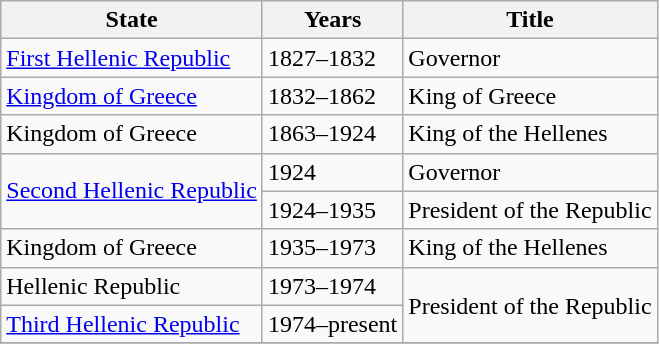<table class="wikitable">
<tr>
<th>State</th>
<th>Years</th>
<th>Title</th>
</tr>
<tr>
<td><a href='#'>First Hellenic Republic</a></td>
<td>1827–1832</td>
<td>Governor</td>
</tr>
<tr>
<td><a href='#'>Kingdom of Greece</a><br></td>
<td>1832–1862</td>
<td>King of Greece</td>
</tr>
<tr>
<td>Kingdom of Greece<br></td>
<td>1863–1924</td>
<td>King of the Hellenes</td>
</tr>
<tr>
<td rowspan="2"><a href='#'>Second Hellenic Republic</a></td>
<td>1924</td>
<td>Governor</td>
</tr>
<tr>
<td>1924–1935</td>
<td>President of the Republic</td>
</tr>
<tr>
<td>Kingdom of Greece<br></td>
<td>1935–1973</td>
<td>King of the Hellenes</td>
</tr>
<tr>
<td>Hellenic Republic<br></td>
<td>1973–1974</td>
<td rowspan="2">President of the Republic</td>
</tr>
<tr>
<td><a href='#'>Third Hellenic Republic</a></td>
<td>1974–present</td>
</tr>
<tr>
</tr>
</table>
